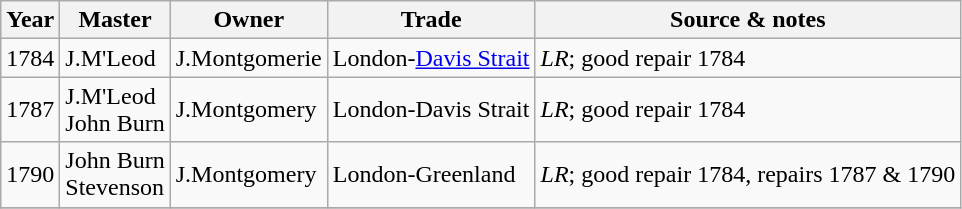<table class=" wikitable">
<tr>
<th>Year</th>
<th>Master</th>
<th>Owner</th>
<th>Trade</th>
<th>Source & notes</th>
</tr>
<tr>
<td>1784</td>
<td>J.M'Leod</td>
<td>J.Montgomerie</td>
<td>London-<a href='#'>Davis Strait</a></td>
<td><em>LR</em>; good repair 1784</td>
</tr>
<tr>
<td>1787</td>
<td>J.M'Leod<br>John Burn</td>
<td>J.Montgomery</td>
<td>London-Davis Strait</td>
<td><em>LR</em>; good repair 1784</td>
</tr>
<tr>
<td>1790</td>
<td>John Burn<br>Stevenson</td>
<td>J.Montgomery</td>
<td>London-Greenland</td>
<td><em>LR</em>; good repair 1784, repairs 1787 & 1790</td>
</tr>
<tr>
</tr>
</table>
